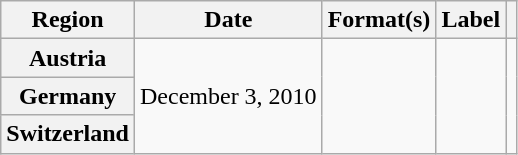<table class="wikitable plainrowheaders">
<tr>
<th scope="col">Region</th>
<th scope="col">Date</th>
<th scope="col">Format(s)</th>
<th scope="col">Label</th>
<th scope="col"></th>
</tr>
<tr>
<th scope="row">Austria</th>
<td rowspan="3">December 3, 2010</td>
<td rowspan="3"></td>
<td rowspan="3"></td>
<td align="center" rowspan="3"></td>
</tr>
<tr>
<th scope="row">Germany</th>
</tr>
<tr>
<th scope="row">Switzerland</th>
</tr>
</table>
